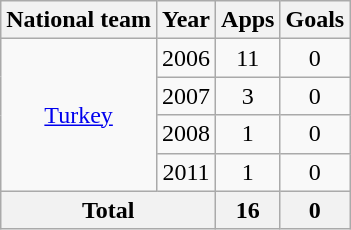<table class="wikitable" style="text-align:center">
<tr>
<th>National team</th>
<th>Year</th>
<th>Apps</th>
<th>Goals</th>
</tr>
<tr>
<td rowspan="4"><a href='#'>Turkey</a></td>
<td>2006</td>
<td>11</td>
<td>0</td>
</tr>
<tr>
<td>2007</td>
<td>3</td>
<td>0</td>
</tr>
<tr>
<td>2008</td>
<td>1</td>
<td>0</td>
</tr>
<tr>
<td>2011</td>
<td>1</td>
<td>0</td>
</tr>
<tr>
<th colspan="2">Total</th>
<th>16</th>
<th>0</th>
</tr>
</table>
